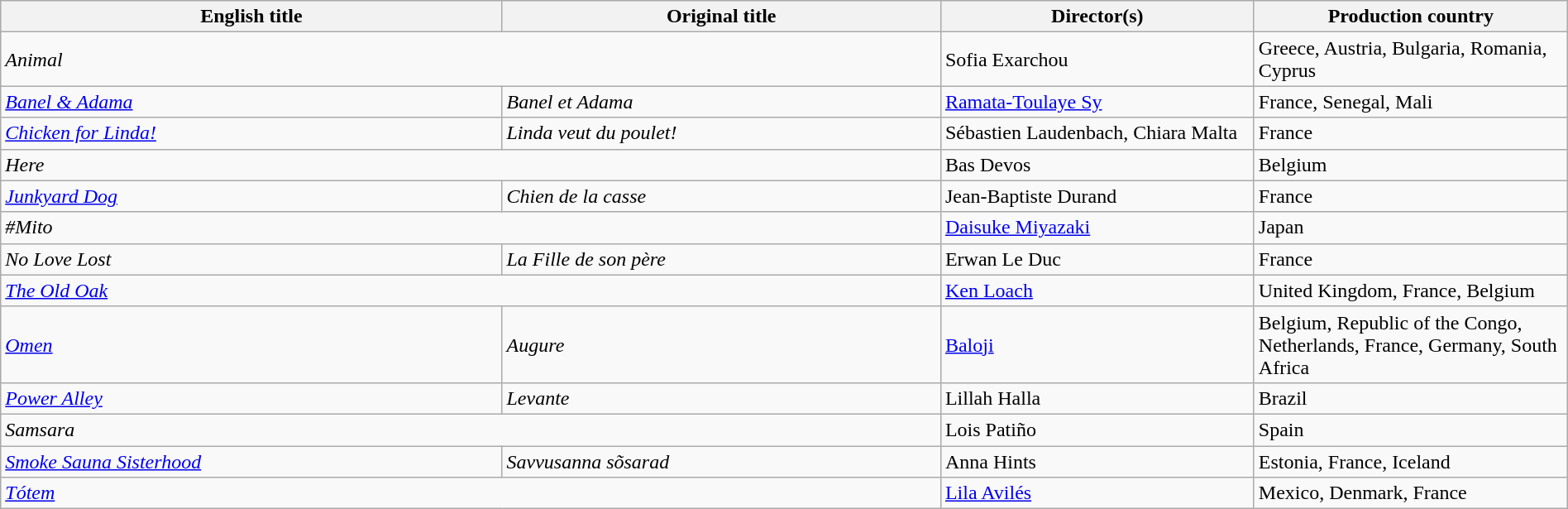<table class="wikitable" width=100%>
<tr>
<th scope="col" width="32%">English title</th>
<th scope="col" width="28%">Original title</th>
<th scope="col" width="20%">Director(s)</th>
<th scope="col" width="20%">Production country</th>
</tr>
<tr>
<td colspan=2><em>Animal</em></td>
<td>Sofia Exarchou</td>
<td>Greece, Austria, Bulgaria, Romania, Cyprus</td>
</tr>
<tr>
<td><em><a href='#'>Banel & Adama</a></em></td>
<td><em>Banel et Adama</em></td>
<td><a href='#'>Ramata-Toulaye Sy</a></td>
<td>France, Senegal, Mali</td>
</tr>
<tr>
<td><em><a href='#'>Chicken for Linda!</a></em></td>
<td><em>Linda veut du poulet!</em></td>
<td>Sébastien Laudenbach, Chiara Malta</td>
<td>France</td>
</tr>
<tr>
<td colspan=2><em>Here</em></td>
<td>Bas Devos</td>
<td>Belgium</td>
</tr>
<tr>
<td><em><a href='#'>Junkyard Dog</a></em></td>
<td><em>Chien de la casse</em></td>
<td>Jean-Baptiste Durand</td>
<td>France</td>
</tr>
<tr>
<td colspan=2><em>#Mito</em></td>
<td><a href='#'>Daisuke Miyazaki</a></td>
<td>Japan</td>
</tr>
<tr>
<td><em>No Love Lost</em></td>
<td><em>La Fille de son père</em></td>
<td>Erwan Le Duc</td>
<td>France</td>
</tr>
<tr>
<td colspan=2><em><a href='#'>The Old Oak</a></em></td>
<td><a href='#'>Ken Loach</a></td>
<td>United Kingdom, France, Belgium</td>
</tr>
<tr>
<td><em><a href='#'>Omen</a></em></td>
<td><em>Augure</em></td>
<td><a href='#'>Baloji</a></td>
<td>Belgium, Republic of the Congo, Netherlands, France, Germany, South Africa</td>
</tr>
<tr>
<td><em><a href='#'>Power Alley</a></em></td>
<td><em>Levante</em></td>
<td>Lillah Halla</td>
<td>Brazil</td>
</tr>
<tr>
<td colspan=2><em>Samsara</em></td>
<td>Lois Patiño</td>
<td>Spain</td>
</tr>
<tr>
<td><em><a href='#'>Smoke Sauna Sisterhood</a></em></td>
<td><em>Savvusanna sõsarad</em></td>
<td>Anna Hints</td>
<td>Estonia, France, Iceland</td>
</tr>
<tr>
<td colspan=2><em><a href='#'>Tótem</a></em></td>
<td><a href='#'>Lila Avilés</a></td>
<td>Mexico, Denmark, France</td>
</tr>
</table>
